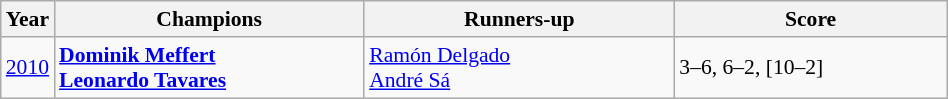<table class="wikitable" style="font-size:90%">
<tr>
<th>Year</th>
<th width="200">Champions</th>
<th width="200">Runners-up</th>
<th width="175">Score</th>
</tr>
<tr>
<td><a href='#'>2010</a></td>
<td> <strong><a href='#'>Dominik Meffert</a></strong> <br> <strong><a href='#'>Leonardo Tavares</a></strong></td>
<td> <a href='#'>Ramón Delgado</a> <br> <a href='#'>André Sá</a></td>
<td>3–6, 6–2, [10–2]</td>
</tr>
</table>
